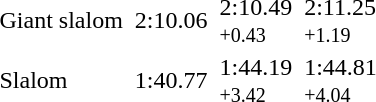<table>
<tr>
<td>Giant slalom</td>
<td></td>
<td>2:10.06</td>
<td></td>
<td>2:10.49<br><small>+0.43</small></td>
<td></td>
<td>2:11.25<br><small>+1.19</small></td>
</tr>
<tr>
<td>Slalom</td>
<td></td>
<td>1:40.77</td>
<td></td>
<td>1:44.19<br><small>+3.42</small></td>
<td></td>
<td>1:44.81<br><small>+4.04</small></td>
</tr>
</table>
